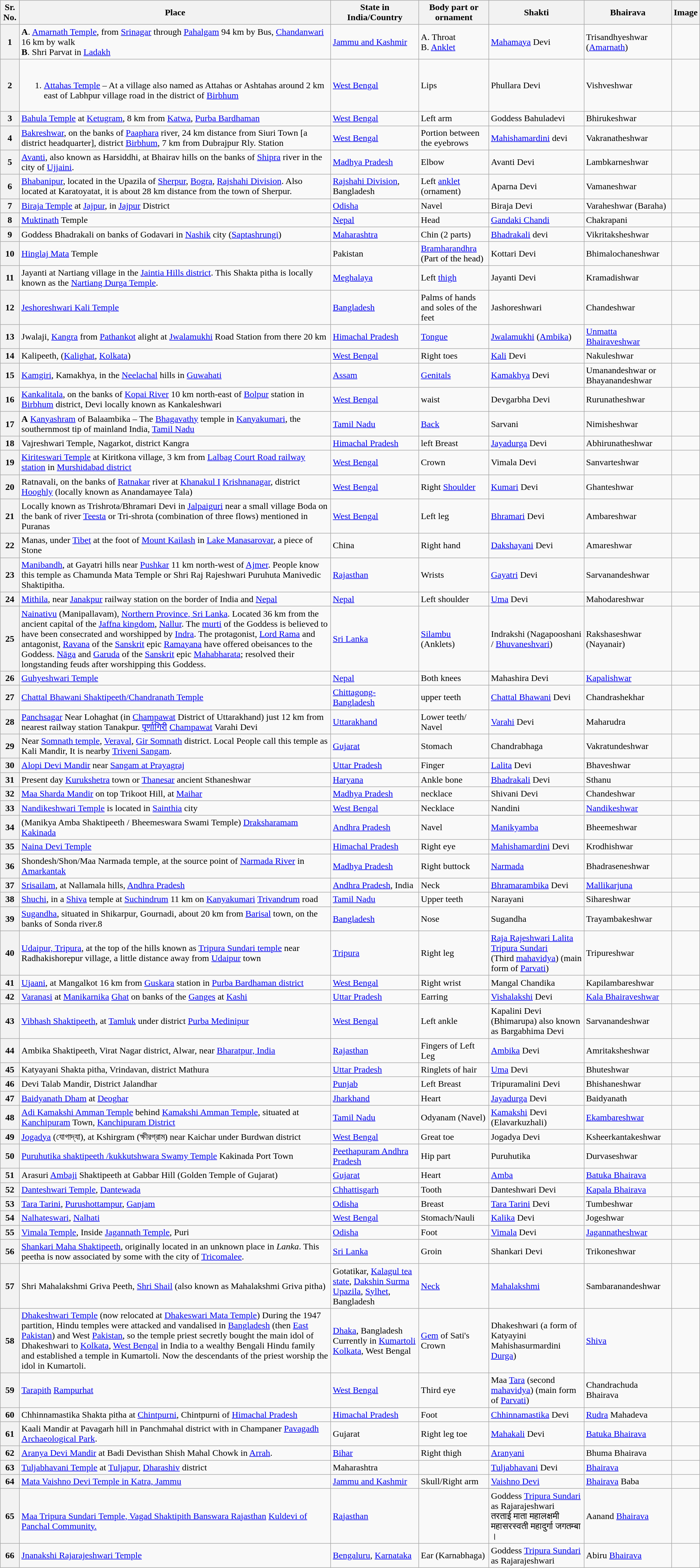<table class="wikitable sortable" border="1">
<tr>
<th>Sr. No.</th>
<th>Place</th>
<th>State in India/Country</th>
<th>Body part or ornament</th>
<th>Shakti</th>
<th>Bhairava</th>
<th>Image</th>
</tr>
<tr>
<th>1</th>
<td><strong>A</strong>. <a href='#'>Amarnath Temple</a>, from <a href='#'>Srinagar</a> through <a href='#'>Pahalgam</a> 94 km by Bus, <a href='#'>Chandanwari</a> 16 km by walk<br><strong>B</strong>. Shri Parvat in <a href='#'>Ladakh</a></td>
<td><a href='#'>Jammu and Kashmir</a></td>
<td>A. Throat<br>B. <a href='#'>Anklet</a></td>
<td><a href='#'>Mahamaya</a> Devi</td>
<td>Trisandhyeshwar (<a href='#'>Amarnath</a>)</td>
<td></td>
</tr>
<tr>
<th>2</th>
<td><br><ol><li><a href='#'>Attahas Temple</a> – At a village also named as Attahas or Ashtahas around 2 km east of Labhpur village road in the district of <a href='#'>Birbhum</a></li></ol></td>
<td><a href='#'>West Bengal</a></td>
<td>Lips</td>
<td>Phullara Devi</td>
<td>Vishveshwar</td>
<td> </td>
</tr>
<tr>
<th>3</th>
<td><a href='#'>Bahula Temple</a> at <a href='#'>Ketugram</a>, 8 km from <a href='#'>Katwa</a>, <a href='#'>Purba Bardhaman</a></td>
<td><a href='#'>West Bengal</a></td>
<td>Left arm</td>
<td>Goddess Bahuladevi</td>
<td>Bhirukeshwar</td>
<td></td>
</tr>
<tr>
<th>4</th>
<td><a href='#'>Bakreshwar</a>, on the banks of <a href='#'>Paaphara</a> river, 24 km distance from Siuri Town [a district headquarter], district <a href='#'>Birbhum</a>, 7 km from Dubrajpur Rly. Station</td>
<td><a href='#'>West Bengal</a></td>
<td>Portion between the eyebrows</td>
<td><a href='#'>Mahishamardini</a> devi</td>
<td>Vakranatheshwar</td>
<td></td>
</tr>
<tr>
<th>5</th>
<td><a href='#'>Avanti</a>, also known as Harsiddhi, at Bhairav hills on the banks of <a href='#'>Shipra</a> river in the city of <a href='#'>Ujjaini</a>.</td>
<td><a href='#'>Madhya Pradesh</a></td>
<td>Elbow</td>
<td>Avanti Devi</td>
<td>Lambkarneshwar</td>
<td></td>
</tr>
<tr>
<th>6</th>
<td><a href='#'>Bhabanipur</a>, located in the Upazila of <a href='#'>Sherpur</a>, <a href='#'>Bogra</a>, <a href='#'>Rajshahi Division</a>. Also located at Karatoyatat, it is about 28 km distance from the town of Sherpur.</td>
<td><a href='#'>Rajshahi Division</a>, Bangladesh</td>
<td>Left <a href='#'>anklet</a> (ornament)</td>
<td>Aparna Devi</td>
<td>Vamaneshwar</td>
<td></td>
</tr>
<tr>
<th>7</th>
<td><a href='#'>Biraja Temple</a> at <a href='#'>Jajpur</a>, in <a href='#'>Jajpur</a> District</td>
<td><a href='#'>Odisha</a></td>
<td>Navel</td>
<td>Biraja Devi</td>
<td>Varaheshwar (Baraha)</td>
<td></td>
</tr>
<tr>
<th>8</th>
<td><a href='#'>Muktinath</a> Temple</td>
<td><a href='#'>Nepal</a></td>
<td>Head</td>
<td><a href='#'>Gandaki Chandi</a></td>
<td>Chakrapani</td>
<td></td>
</tr>
<tr>
<th>9</th>
<td>Goddess Bhadrakali on banks of Godavari in <a href='#'>Nashik</a> city (<a href='#'>Saptashrungi</a>)</td>
<td><a href='#'>Maharashtra</a></td>
<td>Chin (2 parts)</td>
<td><a href='#'>Bhadrakali</a> devi</td>
<td>Vikritaksheshwar</td>
<td></td>
</tr>
<tr>
<th>10</th>
<td><a href='#'>Hinglaj Mata</a> Temple</td>
<td>Pakistan</td>
<td><a href='#'>Bramharandhra</a> (Part of the head)</td>
<td>Kottari Devi</td>
<td>Bhimalochaneshwar</td>
<td></td>
</tr>
<tr>
<th>11</th>
<td>Jayanti at Nartiang village in the <a href='#'>Jaintia Hills district</a>. This Shakta pitha is locally known as the <a href='#'>Nartiang Durga Temple</a>.</td>
<td><a href='#'>Meghalaya</a></td>
<td>Left <a href='#'>thigh</a></td>
<td>Jayanti Devi</td>
<td>Kramadishwar</td>
<td></td>
</tr>
<tr>
<th>12</th>
<td><a href='#'>Jeshoreshwari Kali Temple</a></td>
<td><a href='#'>Bangladesh</a></td>
<td>Palms of hands and soles of the feet</td>
<td>Jashoreshwari</td>
<td>Chandeshwar</td>
<td></td>
</tr>
<tr>
<th>13</th>
<td>Jwalaji, <a href='#'>Kangra</a> from <a href='#'>Pathankot</a> alight at <a href='#'>Jwalamukhi</a> Road Station from there 20 km</td>
<td><a href='#'>Himachal Pradesh</a></td>
<td><a href='#'>Tongue</a></td>
<td><a href='#'>Jwalamukhi</a> (<a href='#'>Ambika</a>)</td>
<td><a href='#'>Unmatta Bhairaveshwar</a></td>
<td></td>
</tr>
<tr>
<th>14</th>
<td>Kalipeeth, (<a href='#'>Kalighat</a>, <a href='#'>Kolkata</a>)</td>
<td><a href='#'>West Bengal</a></td>
<td>Right toes</td>
<td><a href='#'>Kali</a> Devi</td>
<td>Nakuleshwar</td>
<td></td>
</tr>
<tr>
<th>15</th>
<td><a href='#'>Kamgiri</a>, Kamakhya, in the <a href='#'>Neelachal</a> hills in <a href='#'>Guwahati</a></td>
<td><a href='#'>Assam</a></td>
<td><a href='#'>Genitals</a></td>
<td><a href='#'>Kamakhya</a> Devi</td>
<td>Umanandeshwar or Bhayanandeshwar</td>
<td></td>
</tr>
<tr>
<th>16</th>
<td><a href='#'>Kankalitala</a>, on the banks of <a href='#'>Kopai River</a> 10 km north-east of <a href='#'>Bolpur</a> station in <a href='#'>Birbhum</a> district, Devi locally known as Kankaleshwari</td>
<td><a href='#'>West Bengal</a></td>
<td>waist</td>
<td>Devgarbha Devi</td>
<td>Rurunatheshwar</td>
<td></td>
</tr>
<tr>
<th>17</th>
<td><strong>A</strong> <a href='#'>Kanyashram</a> of Balaambika – The <a href='#'>Bhagavathy</a> temple in <a href='#'>Kanyakumari</a>, the southernmost tip of mainland India, <a href='#'>Tamil Nadu</a></td>
<td><a href='#'>Tamil Nadu</a></td>
<td><a href='#'>Back</a></td>
<td>Sarvani</td>
<td>Nimisheshwar</td>
<td></td>
</tr>
<tr>
<th>18</th>
<td>Vajreshwari Temple, Nagarkot, district Kangra</td>
<td><a href='#'>Himachal Pradesh</a></td>
<td>left Breast</td>
<td><a href='#'>Jayadurga</a> Devi</td>
<td>Abhirunatheshwar</td>
<td></td>
</tr>
<tr>
<th>19</th>
<td><a href='#'>Kiriteswari Temple</a> at Kiritkona village, 3 km from <a href='#'>Lalbag Court Road railway station</a> in <a href='#'>Murshidabad district</a></td>
<td><a href='#'>West Bengal</a></td>
<td>Crown</td>
<td>Vimala Devi</td>
<td>Sanvarteshwar</td>
<td></td>
</tr>
<tr>
<th>20</th>
<td>Ratnavali, on the banks of <a href='#'>Ratnakar</a> river at <a href='#'>Khanakul I</a> <a href='#'>Krishnanagar</a>, district <a href='#'>Hooghly</a> (locally known as Anandamayee Tala)</td>
<td><a href='#'>West Bengal</a></td>
<td>Right <a href='#'>Shoulder</a></td>
<td><a href='#'>Kumari</a> Devi</td>
<td>Ghanteshwar</td>
<td></td>
</tr>
<tr>
<th>21</th>
<td>Locally known as Trishrota/Bhramari Devi in <a href='#'>Jalpaiguri</a> near a small village Boda on the bank of river <a href='#'>Teesta</a> or Tri-shrota (combination of three flows) mentioned in Puranas</td>
<td><a href='#'>West Bengal</a></td>
<td>Left leg</td>
<td><a href='#'>Bhramari</a> Devi</td>
<td>Ambareshwar</td>
<td></td>
</tr>
<tr>
<th>22</th>
<td>Manas, under <a href='#'>Tibet</a> at the foot of <a href='#'>Mount Kailash</a> in <a href='#'>Lake Manasarovar</a>, a piece of Stone</td>
<td>China</td>
<td>Right hand</td>
<td><a href='#'>Dakshayani</a> Devi</td>
<td>Amareshwar</td>
<td></td>
</tr>
<tr>
<th>23</th>
<td><a href='#'>Manibandh</a>, at Gayatri hills near <a href='#'>Pushkar</a> 11 km north-west of <a href='#'>Ajmer</a>. People know this temple as Chamunda Mata Temple or Shri Raj Rajeshwari Puruhuta Manivedic Shaktipitha.</td>
<td><a href='#'>Rajasthan</a></td>
<td>Wrists</td>
<td><a href='#'>Gayatri</a> Devi</td>
<td>Sarvanandeshwar</td>
<td></td>
</tr>
<tr>
<th>24</th>
<td><a href='#'>Mithila</a>, near <a href='#'>Janakpur</a> railway station on the border of India and <a href='#'>Nepal</a></td>
<td><a href='#'>Nepal</a></td>
<td>Left shoulder</td>
<td><a href='#'>Uma</a> Devi</td>
<td>Mahodareshwar</td>
<td></td>
</tr>
<tr>
<th>25</th>
<td><a href='#'>Nainativu</a> (Manipallavam), <a href='#'>Northern Province, Sri Lanka</a>. Located 36 km from the ancient capital of the <a href='#'>Jaffna kingdom</a>, <a href='#'>Nallur</a>. The <a href='#'>murti</a> of the Goddess is believed to have been consecrated and worshipped by <a href='#'>Indra</a>. The protagonist, <a href='#'>Lord Rama</a> and antagonist, <a href='#'>Ravana</a> of the <a href='#'>Sanskrit</a> epic <a href='#'>Ramayana</a> have offered obeisances to the Goddess. <a href='#'>Nāga</a> and <a href='#'>Garuda</a> of the <a href='#'>Sanskrit</a> epic <a href='#'>Mahabharata</a>; resolved their longstanding feuds after worshipping this Goddess.</td>
<td><a href='#'>Sri Lanka</a></td>
<td><a href='#'>Silambu</a> (Anklets)</td>
<td>Indrakshi (Nagapooshani / <a href='#'>Bhuvaneshvari</a>)</td>
<td>Rakshaseshwar (Nayanair)</td>
<td></td>
</tr>
<tr>
<th>26</th>
<td><a href='#'>Guhyeshwari Temple</a></td>
<td><a href='#'>Nepal</a></td>
<td>Both knees</td>
<td>Mahashira Devi</td>
<td><a href='#'>Kapalishwar</a></td>
<td></td>
</tr>
<tr>
<th>27</th>
<td><a href='#'>Chattal Bhawani Shaktipeeth/Chandranath Temple</a></td>
<td><a href='#'>Chittagong-Bangladesh</a></td>
<td>upper teeth</td>
<td><a href='#'>Chattal Bhawani</a> Devi</td>
<td>Chandrashekhar</td>
<td></td>
</tr>
<tr>
<th>28</th>
<td><a href='#'>Panchsagar</a> Near Lohaghat (in <a href='#'>Champawat</a> District of Uttarakhand) just 12 km from nearest railway station Tanakpur. <a href='#'>पूर्णागिरी</a> <a href='#'>Champawat</a> Varahi Devi</td>
<td><a href='#'>Uttarakhand</a></td>
<td>Lower teeth/ Navel</td>
<td><a href='#'>Varahi</a> Devi</td>
<td>Maharudra</td>
<td></td>
</tr>
<tr>
<th>29</th>
<td>Near <a href='#'>Somnath temple</a>, <a href='#'>Veraval</a>, <a href='#'>Gir Somnath</a> district. Local People call this temple as Kali Mandir, It is nearby <a href='#'>Triveni Sangam</a>.</td>
<td><a href='#'>Gujarat</a></td>
<td>Stomach</td>
<td>Chandrabhaga</td>
<td>Vakratundeshwar</td>
<td></td>
</tr>
<tr>
<th>30</th>
<td><a href='#'>Alopi Devi Mandir</a> near <a href='#'>Sangam at Prayagraj</a></td>
<td><a href='#'>Uttar Pradesh</a></td>
<td>Finger</td>
<td><a href='#'>Lalita</a> Devi</td>
<td>Bhaveshwar</td>
<td></td>
</tr>
<tr>
<th>31</th>
<td>Present day <a href='#'>Kurukshetra</a> town or <a href='#'>Thanesar</a> ancient Sthaneshwar</td>
<td><a href='#'>Haryana</a></td>
<td>Ankle bone</td>
<td><a href='#'>Bhadrakali</a> Devi</td>
<td>Sthanu</td>
<td></td>
</tr>
<tr>
<th>32</th>
<td><a href='#'>Maa Sharda Mandir</a> on top Trikoot Hill, at <a href='#'>Maihar</a></td>
<td><a href='#'>Madhya Pradesh</a></td>
<td>necklace</td>
<td>Shivani Devi</td>
<td>Chandeshwar</td>
<td></td>
</tr>
<tr>
<th>33</th>
<td><a href='#'>Nandikeshwari Temple</a> is located in <a href='#'>Sainthia</a> city</td>
<td><a href='#'>West Bengal</a></td>
<td>Necklace</td>
<td>Nandini</td>
<td><a href='#'>Nandikeshwar</a></td>
<td></td>
</tr>
<tr>
<th>34</th>
<td>(Manikya Amba Shaktipeeth / Bheemeswara Swami Temple) <a href='#'>Draksharamam</a> <a href='#'>Kakinada</a></td>
<td><a href='#'>Andhra Pradesh</a></td>
<td>Navel</td>
<td><a href='#'>Manikyamba</a></td>
<td>Bheemeshwar</td>
<td></td>
</tr>
<tr>
<th>35</th>
<td><a href='#'>Naina Devi Temple</a></td>
<td><a href='#'>Himachal Pradesh</a></td>
<td>Right eye</td>
<td><a href='#'>Mahishamardini</a> Devi</td>
<td>Krodhishwar</td>
<td></td>
</tr>
<tr>
<th>36</th>
<td>Shondesh/Shon/Maa Narmada temple, at the source point of <a href='#'>Narmada River</a> in <a href='#'>Amarkantak</a></td>
<td><a href='#'>Madhya Pradesh</a></td>
<td>Right buttock</td>
<td><a href='#'>Narmada</a></td>
<td>Bhadraseneshwar</td>
<td></td>
</tr>
<tr>
<th>37</th>
<td><a href='#'>Srisailam</a>, at Nallamala hills, <a href='#'>Andhra Pradesh</a></td>
<td><a href='#'>Andhra Pradesh</a>, India</td>
<td>Neck</td>
<td><a href='#'>Bhramarambika</a> Devi</td>
<td><a href='#'>Mallikarjuna</a></td>
<td></td>
</tr>
<tr>
<th>38</th>
<td><a href='#'>Shuchi</a>, in a <a href='#'>Shiva</a> temple at <a href='#'>Suchindrum</a> 11 km on <a href='#'>Kanyakumari</a> <a href='#'>Trivandrum</a> road</td>
<td><a href='#'>Tamil Nadu</a></td>
<td>Upper teeth</td>
<td>Narayani</td>
<td>Sihareshwar</td>
<td></td>
</tr>
<tr>
<th>39</th>
<td><a href='#'>Sugandha</a>, situated in Shikarpur, Gournadi, about 20 km from <a href='#'>Barisal</a> town, on the banks of Sonda river.8</td>
<td><a href='#'>Bangladesh</a></td>
<td>Nose</td>
<td>Sugandha</td>
<td>Trayambakeshwar</td>
<td></td>
</tr>
<tr>
<th>40</th>
<td><a href='#'>Udaipur, Tripura</a>, at the top of the hills known as <a href='#'>Tripura Sundari temple</a> near Radhakishorepur village, a little distance away from <a href='#'>Udaipur</a> town</td>
<td><a href='#'>Tripura</a></td>
<td>Right leg</td>
<td><a href='#'>Raja Rajeshwari Lalita Tripura Sundari</a><br>(Third <a href='#'>mahavidya</a>) (main form of <a href='#'>Parvati</a>)</td>
<td>Tripureshwar</td>
<td></td>
</tr>
<tr>
<th>41</th>
<td><a href='#'>Ujaani</a>, at Mangalkot 16 km from <a href='#'>Guskara</a> station in <a href='#'>Purba Bardhaman district</a></td>
<td><a href='#'>West Bengal</a></td>
<td>Right wrist</td>
<td>Mangal Chandika</td>
<td>Kapilambareshwar</td>
<td></td>
</tr>
<tr>
<th>42</th>
<td><a href='#'>Varanasi</a> at <a href='#'>Manikarnika</a> <a href='#'>Ghat</a> on banks of the <a href='#'>Ganges</a> at <a href='#'>Kashi</a></td>
<td><a href='#'>Uttar Pradesh</a></td>
<td>Earring</td>
<td><a href='#'>Vishalakshi</a> Devi</td>
<td><a href='#'>Kala Bhairaveshwar</a></td>
<td></td>
</tr>
<tr>
<th>43</th>
<td><a href='#'>Vibhash Shaktipeeth</a>, at <a href='#'>Tamluk</a> under district <a href='#'>Purba Medinipur</a></td>
<td><a href='#'>West Bengal</a></td>
<td>Left ankle</td>
<td>Kapalini Devi (Bhimarupa) also known as Bargabhima Devi</td>
<td>Sarvanandeshwar</td>
<td></td>
</tr>
<tr>
<th>44</th>
<td>Ambika Shaktipeeth, Virat Nagar district, Alwar, near <a href='#'>Bharatpur, India</a></td>
<td><a href='#'>Rajasthan</a></td>
<td>Fingers of Left Leg</td>
<td><a href='#'>Ambika</a> Devi</td>
<td>Amritaksheshwar</td>
<td></td>
</tr>
<tr>
<th>45</th>
<td>Katyayani Shakta pitha, Vrindavan, district Mathura</td>
<td><a href='#'>Uttar Pradesh</a></td>
<td>Ringlets of hair</td>
<td><a href='#'>Uma</a> Devi</td>
<td>Bhuteshwar</td>
<td></td>
</tr>
<tr>
<th>46</th>
<td>Devi Talab Mandir, District Jalandhar</td>
<td><a href='#'>Punjab</a></td>
<td>Left Breast</td>
<td>Tripuramalini Devi</td>
<td>Bhishaneshwar</td>
<td></td>
</tr>
<tr>
<th>47</th>
<td><a href='#'>Baidyanath Dham</a> at <a href='#'>Deoghar</a></td>
<td><a href='#'>Jharkhand</a></td>
<td>Heart</td>
<td><a href='#'>Jayadurga</a> Devi</td>
<td>Baidyanath</td>
<td></td>
</tr>
<tr>
<th>48</th>
<td><a href='#'>Adi Kamakshi Amman Temple</a> behind <a href='#'>Kamakshi Amman Temple</a>, situated at <a href='#'>Kanchipuram</a> Town, <a href='#'>Kanchipuram District</a></td>
<td><a href='#'>Tamil Nadu</a></td>
<td>Odyanam (Navel)</td>
<td><a href='#'>Kamakshi</a> Devi (Elavarkuzhali)</td>
<td><a href='#'>Ekambareshwar</a></td>
<td></td>
</tr>
<tr>
<th>49</th>
<td><a href='#'>Jogadya</a> (যোগাদ্যা), at Kshirgram (ক্ষীরগ্রাম) near Kaichar under Burdwan district</td>
<td><a href='#'>West Bengal</a></td>
<td>Great toe</td>
<td>Jogadya Devi</td>
<td>Ksheerkantakeshwar</td>
<td></td>
</tr>
<tr>
<th>50</th>
<td><a href='#'>Puruhutika shaktipeeth /kukkutshwara Swamy Temple</a> Kakinada Port Town</td>
<td><a href='#'>Peethapuram Andhra Pradesh</a></td>
<td>Hip part</td>
<td>Puruhutika</td>
<td>Durvaseshwar</td>
<td></td>
</tr>
<tr>
<th>51</th>
<td>Arasuri <a href='#'>Ambaji</a> Shaktipeeth at Gabbar Hill (Golden Temple of Gujarat)</td>
<td><a href='#'>Gujarat</a></td>
<td>Heart</td>
<td><a href='#'>Amba</a></td>
<td><a href='#'>Batuka Bhairava</a></td>
<td></td>
</tr>
<tr>
<th>52</th>
<td><a href='#'>Danteshwari Temple</a>, <a href='#'>Dantewada</a></td>
<td><a href='#'>Chhattisgarh</a></td>
<td>Tooth</td>
<td>Danteshwari Devi</td>
<td><a href='#'>Kapala Bhairava</a></td>
<td></td>
</tr>
<tr>
<th>53</th>
<td><a href='#'>Tara Tarini</a>, <a href='#'>Purushottampur</a>, <a href='#'>Ganjam</a></td>
<td><a href='#'>Odisha</a></td>
<td>Breast</td>
<td><a href='#'>Tara Tarini</a> Devi</td>
<td>Tumbeshwar</td>
<td></td>
</tr>
<tr>
<th>54</th>
<td><a href='#'>Nalhateswari</a>, <a href='#'>Nalhati</a></td>
<td><a href='#'>West Bengal</a></td>
<td>Stomach/Nauli</td>
<td><a href='#'>Kalika</a> Devi</td>
<td>Jogeshwar</td>
<td></td>
</tr>
<tr>
<th>55</th>
<td><a href='#'>Vimala Temple</a>, Inside <a href='#'>Jagannath Temple</a>, Puri</td>
<td><a href='#'>Odisha</a></td>
<td>Foot</td>
<td><a href='#'>Vimala</a> Devi</td>
<td><a href='#'>Jagannatheshwar</a></td>
<td></td>
</tr>
<tr>
<th>56</th>
<td><a href='#'>Shankari Maha Shaktipeeth</a>, originally located in an unknown place in <em>Lanka</em>. This peetha is now associated by some with the city of <a href='#'>Tricomalee</a>.</td>
<td><a href='#'>Sri Lanka</a></td>
<td>Groin</td>
<td>Shankari Devi</td>
<td>Trikoneshwar</td>
<td></td>
</tr>
<tr>
<th>57</th>
<td>Shri Mahalakshmi Griva Peeth, <a href='#'>Shri Shail</a> (also known as Mahalakshmi Griva pitha)</td>
<td>Gotatikar, <a href='#'>Kalagul tea state</a>, <a href='#'>Dakshin Surma Upazila</a>, <a href='#'>Sylhet</a>, Bangladesh</td>
<td><a href='#'>Neck</a></td>
<td><a href='#'>Mahalakshmi</a></td>
<td>Sambaranandeshwar</td>
<td></td>
</tr>
<tr>
<th>58</th>
<td><a href='#'>Dhakeshwari Temple</a> (now relocated at <a href='#'>Dhakeswari Mata Temple</a>) During the 1947 partition, Hindu temples were attacked and vandalised in <a href='#'>Bangladesh</a> (then <a href='#'>East Pakistan</a>) and West <a href='#'>Pakistan</a>, so the temple priest secretly bought the main idol of Dhakeshwari to <a href='#'>Kolkata</a>, <a href='#'>West Bengal</a> in India to a wealthy Bengali Hindu family and established a temple in Kumartoli. Now the descendants of the priest worship the idol in Kumartoli.</td>
<td><a href='#'>Dhaka</a>, Bangladesh<br>Currently in <a href='#'>Kumartoli Kolkata</a>, West Bengal</td>
<td><a href='#'>Gem</a> of Sati's Crown</td>
<td>Dhakeshwari (a form of Katyayini Mahishasurmardini <a href='#'>Durga</a>)</td>
<td><a href='#'>Shiva</a></td>
<td></td>
</tr>
<tr>
<th>59</th>
<td><a href='#'>Tarapith</a> <a href='#'>Rampurhat</a></td>
<td><a href='#'>West Bengal</a></td>
<td>Third eye</td>
<td>Maa <a href='#'>Tara</a> (second <a href='#'>mahavidya</a>) (main form of <a href='#'>Parvati</a>)</td>
<td>Chandrachuda Bhairava</td>
<td></td>
</tr>
<tr>
<th>60</th>
<td>Chhinnamastika Shakta pitha at <a href='#'>Chintpurni</a>, Chintpurni of <a href='#'>Himachal Pradesh</a></td>
<td><a href='#'>Himachal Pradesh</a></td>
<td>Foot</td>
<td><a href='#'>Chhinnamastika</a> Devi</td>
<td><a href='#'>Rudra</a> Mahadeva</td>
<td></td>
</tr>
<tr>
<th>61</th>
<td>Kaali Mandir at Pavagarh hill in Panchmahal district with in Champaner <a href='#'>Pavagadh Archaeological Park</a>.</td>
<td>Gujarat</td>
<td>Right leg toe</td>
<td><a href='#'>Mahakali</a> Devi</td>
<td><a href='#'>Batuka Bhairava</a></td>
</tr>
<tr>
<th>62</th>
<td><a href='#'>Aranya Devi Mandir</a> at Badi Devisthan Shish Mahal Chowk in <a href='#'>Arrah</a>.</td>
<td><a href='#'>Bihar</a></td>
<td>Right thigh</td>
<td><a href='#'>Aranyani</a></td>
<td>Bhuma Bhairava</td>
<td></td>
</tr>
<tr>
<th>63</th>
<td><a href='#'>Tuljabhavani Temple</a> at <a href='#'>Tuljapur</a>, <a href='#'>Dharashiv</a> district</td>
<td>Maharashtra</td>
<td></td>
<td><a href='#'>Tuljabhavani</a> Devi</td>
<td><a href='#'>Bhairava</a></td>
<td></td>
</tr>
<tr>
<th>64</th>
<td><a href='#'>Mata Vaishno Devi Temple in Katra, Jammu</a></td>
<td><a href='#'>Jammu and Kashmir</a></td>
<td>Skull/Right arm</td>
<td><a href='#'>Vaishno Devi</a></td>
<td><a href='#'>Bhairava</a> Baba</td>
<td></td>
</tr>
<tr>
<th>65</th>
<td><br><a href='#'>Maa Tripura Sundari Temple, Vagad Shaktipith  Banswara Rajasthan</a> 
<a href='#'>Kuldevi of Panchal Community.</a></td>
<td><a href='#'>Rajasthan</a></td>
<td></td>
<td>Goddess <a href='#'>Tripura Sundari</a> as Rajarajeshwari<br>तरताई माता महालक्षमी महासरस्वती महादुर्गा जगतम्बा ।</td>
<td>Aanand <a href='#'>Bhairava</a></td>
<td></td>
</tr>
<tr>
<th>66</th>
<td><a href='#'>Jnanakshi Rajarajeshwari Temple</a></td>
<td><a href='#'>Bengaluru</a>, <a href='#'>Karnataka</a></td>
<td>Ear (Karnabhaga)</td>
<td>Goddess <a href='#'>Tripura Sundari</a> as Rajarajeshwari</td>
<td>Abiru <a href='#'>Bhairava</a></td>
<td></td>
</tr>
</table>
